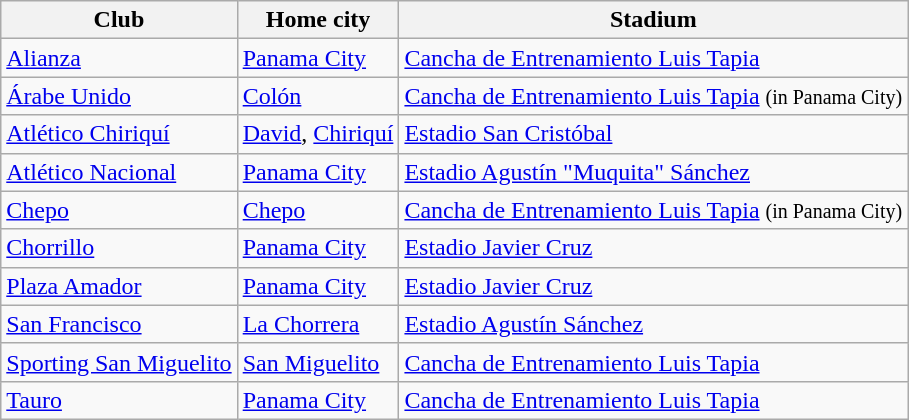<table class="wikitable sortable">
<tr>
<th>Club</th>
<th>Home city</th>
<th>Stadium</th>
</tr>
<tr>
<td><a href='#'>Alianza</a></td>
<td><a href='#'>Panama City</a></td>
<td><a href='#'>Cancha de Entrenamiento Luis Tapia</a></td>
</tr>
<tr>
<td><a href='#'>Árabe Unido</a></td>
<td><a href='#'>Colón</a></td>
<td><a href='#'>Cancha de Entrenamiento Luis Tapia</a> <small>(in Panama City)</small></td>
</tr>
<tr>
<td><a href='#'>Atlético Chiriquí</a></td>
<td><a href='#'>David</a>, <a href='#'>Chiriquí</a></td>
<td><a href='#'>Estadio San Cristóbal</a></td>
</tr>
<tr>
<td><a href='#'>Atlético Nacional</a></td>
<td><a href='#'>Panama City</a></td>
<td><a href='#'>Estadio Agustín "Muquita" Sánchez</a></td>
</tr>
<tr>
<td><a href='#'>Chepo</a></td>
<td><a href='#'>Chepo</a></td>
<td><a href='#'>Cancha de Entrenamiento Luis Tapia</a> <small>(in Panama City)</small></td>
</tr>
<tr>
<td><a href='#'>Chorrillo</a></td>
<td><a href='#'>Panama City</a></td>
<td><a href='#'>Estadio Javier Cruz</a></td>
</tr>
<tr>
<td><a href='#'>Plaza Amador</a></td>
<td><a href='#'>Panama City</a></td>
<td><a href='#'>Estadio Javier Cruz</a></td>
</tr>
<tr>
<td><a href='#'>San Francisco</a></td>
<td><a href='#'>La Chorrera</a></td>
<td><a href='#'>Estadio Agustín Sánchez</a></td>
</tr>
<tr>
<td><a href='#'>Sporting San Miguelito</a></td>
<td><a href='#'>San Miguelito</a></td>
<td><a href='#'>Cancha de Entrenamiento Luis Tapia</a></td>
</tr>
<tr>
<td><a href='#'>Tauro</a></td>
<td><a href='#'>Panama City</a></td>
<td><a href='#'>Cancha de Entrenamiento Luis Tapia</a></td>
</tr>
</table>
